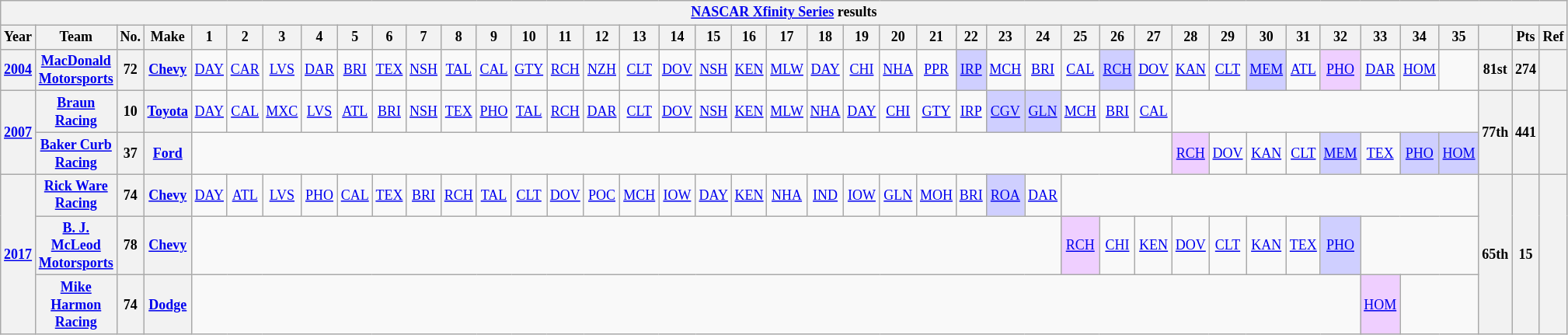<table class="wikitable" style="text-align:center; font-size:75%">
<tr>
<th colspan=42><a href='#'>NASCAR Xfinity Series</a> results</th>
</tr>
<tr>
<th>Year</th>
<th>Team</th>
<th>No.</th>
<th>Make</th>
<th>1</th>
<th>2</th>
<th>3</th>
<th>4</th>
<th>5</th>
<th>6</th>
<th>7</th>
<th>8</th>
<th>9</th>
<th>10</th>
<th>11</th>
<th>12</th>
<th>13</th>
<th>14</th>
<th>15</th>
<th>16</th>
<th>17</th>
<th>18</th>
<th>19</th>
<th>20</th>
<th>21</th>
<th>22</th>
<th>23</th>
<th>24</th>
<th>25</th>
<th>26</th>
<th>27</th>
<th>28</th>
<th>29</th>
<th>30</th>
<th>31</th>
<th>32</th>
<th>33</th>
<th>34</th>
<th>35</th>
<th></th>
<th>Pts</th>
<th>Ref</th>
</tr>
<tr>
<th><a href='#'>2004</a></th>
<th><a href='#'>MacDonald Motorsports</a></th>
<th>72</th>
<th><a href='#'>Chevy</a></th>
<td><a href='#'>DAY</a></td>
<td><a href='#'>CAR</a></td>
<td><a href='#'>LVS</a></td>
<td><a href='#'>DAR</a></td>
<td><a href='#'>BRI</a></td>
<td><a href='#'>TEX</a></td>
<td><a href='#'>NSH</a></td>
<td><a href='#'>TAL</a></td>
<td><a href='#'>CAL</a></td>
<td><a href='#'>GTY</a></td>
<td><a href='#'>RCH</a></td>
<td><a href='#'>NZH</a></td>
<td><a href='#'>CLT</a></td>
<td><a href='#'>DOV</a></td>
<td><a href='#'>NSH</a></td>
<td><a href='#'>KEN</a></td>
<td><a href='#'>MLW</a></td>
<td><a href='#'>DAY</a></td>
<td><a href='#'>CHI</a></td>
<td><a href='#'>NHA</a></td>
<td><a href='#'>PPR</a></td>
<td style="background:#CFCFFF;"><a href='#'>IRP</a><br></td>
<td><a href='#'>MCH</a></td>
<td><a href='#'>BRI</a></td>
<td><a href='#'>CAL</a></td>
<td style="background:#CFCFFF;"><a href='#'>RCH</a><br></td>
<td><a href='#'>DOV</a></td>
<td><a href='#'>KAN</a></td>
<td><a href='#'>CLT</a></td>
<td style="background:#CFCFFF;"><a href='#'>MEM</a><br></td>
<td><a href='#'>ATL</a></td>
<td style="background:#EFCFFF;"><a href='#'>PHO</a><br></td>
<td><a href='#'>DAR</a></td>
<td><a href='#'>HOM</a></td>
<td></td>
<th>81st</th>
<th>274</th>
<th></th>
</tr>
<tr>
<th rowspan=2><a href='#'>2007</a></th>
<th><a href='#'>Braun Racing</a></th>
<th>10</th>
<th><a href='#'>Toyota</a></th>
<td><a href='#'>DAY</a></td>
<td><a href='#'>CAL</a></td>
<td><a href='#'>MXC</a></td>
<td><a href='#'>LVS</a></td>
<td><a href='#'>ATL</a></td>
<td><a href='#'>BRI</a></td>
<td><a href='#'>NSH</a></td>
<td><a href='#'>TEX</a></td>
<td><a href='#'>PHO</a></td>
<td><a href='#'>TAL</a></td>
<td><a href='#'>RCH</a></td>
<td><a href='#'>DAR</a></td>
<td><a href='#'>CLT</a></td>
<td><a href='#'>DOV</a></td>
<td><a href='#'>NSH</a></td>
<td><a href='#'>KEN</a></td>
<td><a href='#'>MLW</a></td>
<td><a href='#'>NHA</a></td>
<td><a href='#'>DAY</a></td>
<td><a href='#'>CHI</a></td>
<td><a href='#'>GTY</a></td>
<td><a href='#'>IRP</a></td>
<td style="background:#CFCFFF;"><a href='#'>CGV</a><br></td>
<td style="background:#CFCFFF;"><a href='#'>GLN</a><br></td>
<td><a href='#'>MCH</a></td>
<td><a href='#'>BRI</a></td>
<td><a href='#'>CAL</a></td>
<td colspan=8></td>
<th rowspan=2>77th</th>
<th rowspan=2>441</th>
<th rowspan=2></th>
</tr>
<tr>
<th><a href='#'>Baker Curb Racing</a></th>
<th>37</th>
<th><a href='#'>Ford</a></th>
<td colspan=27></td>
<td style="background:#EFCFFF;"><a href='#'>RCH</a><br></td>
<td><a href='#'>DOV</a></td>
<td><a href='#'>KAN</a></td>
<td><a href='#'>CLT</a></td>
<td style="background:#CFCFFF;"><a href='#'>MEM</a><br></td>
<td><a href='#'>TEX</a></td>
<td style="background:#CFCFFF;"><a href='#'>PHO</a><br></td>
<td style="background:#CFCFFF;"><a href='#'>HOM</a><br></td>
</tr>
<tr>
<th rowspan=3><a href='#'>2017</a></th>
<th><a href='#'>Rick Ware Racing</a></th>
<th>74</th>
<th><a href='#'>Chevy</a></th>
<td><a href='#'>DAY</a></td>
<td><a href='#'>ATL</a></td>
<td><a href='#'>LVS</a></td>
<td><a href='#'>PHO</a></td>
<td><a href='#'>CAL</a></td>
<td><a href='#'>TEX</a></td>
<td><a href='#'>BRI</a></td>
<td><a href='#'>RCH</a></td>
<td><a href='#'>TAL</a></td>
<td><a href='#'>CLT</a></td>
<td><a href='#'>DOV</a></td>
<td><a href='#'>POC</a></td>
<td><a href='#'>MCH</a></td>
<td><a href='#'>IOW</a></td>
<td><a href='#'>DAY</a></td>
<td><a href='#'>KEN</a></td>
<td><a href='#'>NHA</a></td>
<td><a href='#'>IND</a></td>
<td><a href='#'>IOW</a></td>
<td><a href='#'>GLN</a></td>
<td><a href='#'>MOH</a></td>
<td><a href='#'>BRI</a></td>
<td style="background:#CFCFFF;"><a href='#'>ROA</a><br></td>
<td><a href='#'>DAR</a></td>
<td colspan=11></td>
<th rowspan=3>65th</th>
<th rowspan=3>15</th>
<th rowspan=3></th>
</tr>
<tr>
<th><a href='#'>B. J. McLeod Motorsports</a></th>
<th>78</th>
<th><a href='#'>Chevy</a></th>
<td colspan=24></td>
<td style="background:#EFCFFF;"><a href='#'>RCH</a><br></td>
<td><a href='#'>CHI</a></td>
<td><a href='#'>KEN</a></td>
<td><a href='#'>DOV</a></td>
<td><a href='#'>CLT</a></td>
<td><a href='#'>KAN</a></td>
<td><a href='#'>TEX</a></td>
<td style="background:#CFCFFF;"><a href='#'>PHO</a><br></td>
<td colspan=3></td>
</tr>
<tr>
<th><a href='#'>Mike Harmon Racing</a></th>
<th>74</th>
<th><a href='#'>Dodge</a></th>
<td colspan=32></td>
<td style="background:#EFCFFF;"><a href='#'>HOM</a><br></td>
<td colspan=2></td>
</tr>
</table>
